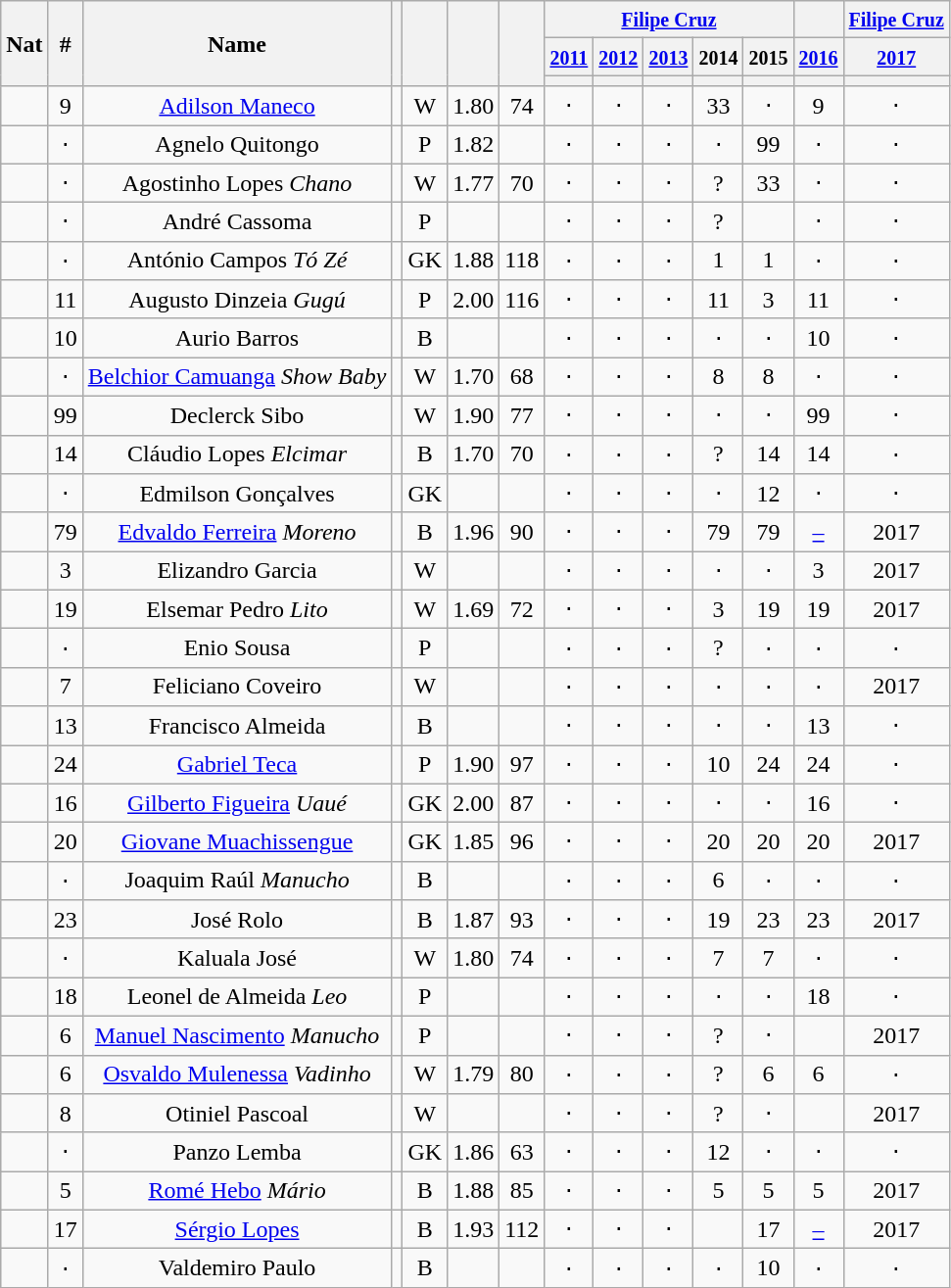<table class="wikitable plainrowheaders sortable" style="text-align:center">
<tr>
<th scope="col" rowspan="3">Nat</th>
<th scope="col" rowspan="3">#</th>
<th scope="col" rowspan="3">Name</th>
<th scope="col" rowspan="3"></th>
<th scope="col" rowspan="3"></th>
<th scope="col" rowspan="3"></th>
<th scope="col" rowspan="3"></th>
<th colspan="5"><small><a href='#'>Filipe Cruz</a></small></th>
<th colspan="1"></th>
<th colspan="1"><small><a href='#'>Filipe Cruz</a></small></th>
</tr>
<tr>
<th colspan="1"><small><a href='#'>2011</a></small></th>
<th colspan="1"><small><a href='#'>2012</a></small></th>
<th colspan="1"><small><a href='#'>2013</a></small></th>
<th colspan="1"><small>2014</small></th>
<th colspan="1"><small>2015</small></th>
<th colspan="1"><small><a href='#'>2016</a></small></th>
<th colspan="1"><small><a href='#'>2017</a></small></th>
</tr>
<tr>
<th scope="col" rowspan="1"></th>
<th scope="col" rowspan="1"></th>
<th scope="col" rowspan="1"></th>
<th scope="col" rowspan="1"></th>
<th scope="col" rowspan="1"></th>
<th scope="col" rowspan="1"></th>
<th scope="col" rowspan="1"></th>
</tr>
<tr>
<td></td>
<td data-sort-value="09">9</td>
<td><a href='#'>Adilson Maneco</a></td>
<td></td>
<td data-sort-value="3">W</td>
<td>1.80</td>
<td>74</td>
<td>⋅</td>
<td>⋅</td>
<td>⋅</td>
<td>33</td>
<td>⋅</td>
<td data-sort-value="09">9</td>
<td>⋅</td>
</tr>
<tr>
<td></td>
<td>⋅</td>
<td>Agnelo Quitongo</td>
<td></td>
<td>P</td>
<td>1.82</td>
<td></td>
<td>⋅</td>
<td>⋅</td>
<td>⋅</td>
<td>⋅</td>
<td>99</td>
<td>⋅</td>
<td>⋅</td>
</tr>
<tr>
<td></td>
<td>⋅</td>
<td>Agostinho Lopes <em>Chano</em></td>
<td></td>
<td data-sort-value="3">W</td>
<td>1.77</td>
<td>70</td>
<td>⋅</td>
<td>⋅</td>
<td>⋅</td>
<td>?</td>
<td>33</td>
<td>⋅</td>
<td>⋅</td>
</tr>
<tr>
<td></td>
<td>⋅</td>
<td>André Cassoma</td>
<td></td>
<td>P</td>
<td></td>
<td></td>
<td>⋅</td>
<td>⋅</td>
<td>⋅</td>
<td>?</td>
<td></td>
<td>⋅</td>
<td>⋅</td>
</tr>
<tr>
<td></td>
<td>⋅</td>
<td>António Campos <em>Tó Zé</em></td>
<td></td>
<td data-sort-value="1">GK</td>
<td>1.88</td>
<td>118</td>
<td>⋅</td>
<td>⋅</td>
<td>⋅</td>
<td data-sort-value="01">1</td>
<td data-sort-value="01">1</td>
<td>⋅</td>
<td>⋅</td>
</tr>
<tr>
<td></td>
<td>11</td>
<td>Augusto Dinzeia <em>Gugú</em></td>
<td></td>
<td>P</td>
<td>2.00</td>
<td>116</td>
<td>⋅</td>
<td>⋅</td>
<td>⋅</td>
<td>11</td>
<td data-sort-value="03">3</td>
<td>11</td>
<td>⋅</td>
</tr>
<tr>
<td></td>
<td>10</td>
<td>Aurio Barros</td>
<td></td>
<td data-sort-value="2">B</td>
<td></td>
<td></td>
<td>⋅</td>
<td>⋅</td>
<td>⋅</td>
<td>⋅</td>
<td>⋅</td>
<td>10</td>
<td>⋅</td>
</tr>
<tr>
<td></td>
<td>⋅</td>
<td><a href='#'>Belchior Camuanga</a> <em>Show Baby</em></td>
<td></td>
<td data-sort-value="3">W</td>
<td>1.70</td>
<td>68</td>
<td>⋅</td>
<td>⋅</td>
<td>⋅</td>
<td data-sort-value="08">8</td>
<td data-sort-value="08">8</td>
<td>⋅</td>
<td>⋅</td>
</tr>
<tr>
<td></td>
<td>99</td>
<td>Declerck Sibo</td>
<td></td>
<td data-sort-value="3">W</td>
<td>1.90</td>
<td>77</td>
<td>⋅</td>
<td>⋅</td>
<td>⋅</td>
<td>⋅</td>
<td>⋅</td>
<td>99</td>
<td>⋅</td>
</tr>
<tr>
<td></td>
<td>14</td>
<td>Cláudio Lopes <em>Elcimar</em></td>
<td></td>
<td data-sort-value="2">B</td>
<td>1.70</td>
<td>70</td>
<td>⋅</td>
<td>⋅</td>
<td>⋅</td>
<td>?</td>
<td>14</td>
<td>14</td>
<td>⋅</td>
</tr>
<tr>
<td></td>
<td>⋅</td>
<td>Edmilson Gonçalves</td>
<td></td>
<td data-sort-value="1">GK</td>
<td></td>
<td></td>
<td>⋅</td>
<td>⋅</td>
<td>⋅</td>
<td>⋅</td>
<td>12</td>
<td>⋅</td>
<td>⋅</td>
</tr>
<tr>
<td></td>
<td>79</td>
<td><a href='#'>Edvaldo Ferreira</a> <em>Moreno</em></td>
<td></td>
<td data-sort-value="2">B</td>
<td>1.96</td>
<td>90</td>
<td>⋅</td>
<td>⋅</td>
<td>⋅</td>
<td>79</td>
<td>79</td>
<td data-sort-value="⋅"><a href='#'>–</a></td>
<td>2017</td>
</tr>
<tr>
<td></td>
<td data-sort-value="03">3</td>
<td>Elizandro Garcia</td>
<td></td>
<td data-sort-value="3">W</td>
<td></td>
<td></td>
<td>⋅</td>
<td>⋅</td>
<td>⋅</td>
<td>⋅</td>
<td>⋅</td>
<td data-sort-value="03">3</td>
<td>2017</td>
</tr>
<tr>
<td></td>
<td>19</td>
<td>Elsemar Pedro <em>Lito</em></td>
<td></td>
<td data-sort-value="3">W</td>
<td>1.69</td>
<td>72</td>
<td>⋅</td>
<td>⋅</td>
<td>⋅</td>
<td data-sort-value="03">3</td>
<td>19</td>
<td>19</td>
<td>2017</td>
</tr>
<tr>
<td></td>
<td>⋅</td>
<td>Enio Sousa</td>
<td></td>
<td>P</td>
<td></td>
<td></td>
<td>⋅</td>
<td>⋅</td>
<td>⋅</td>
<td>?</td>
<td>⋅</td>
<td>⋅</td>
<td>⋅</td>
</tr>
<tr>
<td></td>
<td data-sort-value="07">7</td>
<td>Feliciano Coveiro</td>
<td></td>
<td data-sort-value="3">W</td>
<td></td>
<td></td>
<td>⋅</td>
<td>⋅</td>
<td>⋅</td>
<td>⋅</td>
<td>⋅</td>
<td>⋅</td>
<td>2017</td>
</tr>
<tr>
<td></td>
<td>13</td>
<td>Francisco Almeida</td>
<td></td>
<td data-sort-value="2">B</td>
<td></td>
<td></td>
<td>⋅</td>
<td>⋅</td>
<td>⋅</td>
<td>⋅</td>
<td>⋅</td>
<td>13</td>
<td>⋅</td>
</tr>
<tr>
<td></td>
<td>24</td>
<td><a href='#'>Gabriel Teca</a></td>
<td></td>
<td>P</td>
<td>1.90</td>
<td>97</td>
<td>⋅</td>
<td>⋅</td>
<td>⋅</td>
<td>10</td>
<td>24</td>
<td>24</td>
<td>⋅</td>
</tr>
<tr>
<td></td>
<td>16</td>
<td><a href='#'>Gilberto Figueira</a> <em>Uaué</em></td>
<td></td>
<td data-sort-value="1">GK</td>
<td>2.00</td>
<td>87</td>
<td>⋅</td>
<td>⋅</td>
<td>⋅</td>
<td>⋅</td>
<td>⋅</td>
<td>16</td>
<td>⋅</td>
</tr>
<tr>
<td></td>
<td>20</td>
<td><a href='#'>Giovane Muachissengue</a></td>
<td></td>
<td data-sort-value="1">GK</td>
<td>1.85</td>
<td>96</td>
<td>⋅</td>
<td>⋅</td>
<td>⋅</td>
<td>20</td>
<td>20</td>
<td>20</td>
<td>2017</td>
</tr>
<tr>
<td></td>
<td>⋅</td>
<td>Joaquim Raúl <em>Manucho</em></td>
<td></td>
<td data-sort-value="2">B</td>
<td></td>
<td></td>
<td>⋅</td>
<td>⋅</td>
<td>⋅</td>
<td data-sort-value="06">6</td>
<td>⋅</td>
<td>⋅</td>
<td>⋅</td>
</tr>
<tr>
<td></td>
<td>23</td>
<td>José Rolo</td>
<td></td>
<td data-sort-value="2">B</td>
<td>1.87</td>
<td>93</td>
<td>⋅</td>
<td>⋅</td>
<td>⋅</td>
<td>19</td>
<td>23</td>
<td>23</td>
<td>2017</td>
</tr>
<tr>
<td></td>
<td>⋅</td>
<td>Kaluala José</td>
<td></td>
<td data-sort-value="3">W</td>
<td>1.80</td>
<td>74</td>
<td>⋅</td>
<td>⋅</td>
<td>⋅</td>
<td data-sort-value="07">7</td>
<td data-sort-value="07">7</td>
<td>⋅</td>
<td>⋅</td>
</tr>
<tr>
<td></td>
<td>18</td>
<td>Leonel de Almeida <em>Leo</em></td>
<td></td>
<td>P</td>
<td></td>
<td></td>
<td>⋅</td>
<td>⋅</td>
<td>⋅</td>
<td>⋅</td>
<td>⋅</td>
<td>18</td>
<td>⋅</td>
</tr>
<tr>
<td></td>
<td data-sort-value="06">6</td>
<td><a href='#'>Manuel Nascimento</a> <em>Manucho</em></td>
<td></td>
<td>P</td>
<td></td>
<td></td>
<td>⋅</td>
<td>⋅</td>
<td>⋅</td>
<td>?</td>
<td>⋅</td>
<td data-sort-value="⋅"><a href='#'></a></td>
<td>2017</td>
</tr>
<tr>
<td></td>
<td data-sort-value="06">6</td>
<td><a href='#'>Osvaldo Mulenessa</a> <em>Vadinho</em></td>
<td></td>
<td data-sort-value="3">W</td>
<td>1.79</td>
<td>80</td>
<td>⋅</td>
<td>⋅</td>
<td>⋅</td>
<td>?</td>
<td data-sort-value="06">6</td>
<td data-sort-value="06">6</td>
<td>⋅</td>
</tr>
<tr>
<td></td>
<td data-sort-value="08">8</td>
<td>Otiniel Pascoal</td>
<td></td>
<td data-sort-value="3">W</td>
<td></td>
<td></td>
<td>⋅</td>
<td>⋅</td>
<td>⋅</td>
<td>?</td>
<td>⋅</td>
<td data-sort-value="⋅"><a href='#'></a></td>
<td>2017</td>
</tr>
<tr>
<td></td>
<td>⋅</td>
<td>Panzo Lemba</td>
<td></td>
<td data-sort-value="1">GK</td>
<td>1.86</td>
<td>63</td>
<td>⋅</td>
<td>⋅</td>
<td>⋅</td>
<td>12</td>
<td>⋅</td>
<td>⋅</td>
<td>⋅</td>
</tr>
<tr>
<td></td>
<td data-sort-value="05">5</td>
<td><a href='#'>Romé Hebo</a> <em>Mário</em></td>
<td></td>
<td data-sort-value="2">B</td>
<td>1.88</td>
<td>85</td>
<td>⋅</td>
<td>⋅</td>
<td>⋅</td>
<td data-sort-value="05">5</td>
<td data-sort-value="05">5</td>
<td data-sort-value="05">5</td>
<td>2017</td>
</tr>
<tr>
<td></td>
<td>17</td>
<td><a href='#'>Sérgio Lopes</a></td>
<td></td>
<td data-sort-value="2">B</td>
<td>1.93</td>
<td>112</td>
<td>⋅</td>
<td>⋅</td>
<td>⋅</td>
<td data-sort-value="⋅"><a href='#'></a></td>
<td>17</td>
<td data-sort-value="⋅"><a href='#'>–</a></td>
<td>2017</td>
</tr>
<tr>
<td></td>
<td>⋅</td>
<td>Valdemiro Paulo</td>
<td></td>
<td data-sort-value="2">B</td>
<td></td>
<td></td>
<td>⋅</td>
<td>⋅</td>
<td>⋅</td>
<td>⋅</td>
<td>10</td>
<td>⋅</td>
<td>⋅</td>
</tr>
</table>
